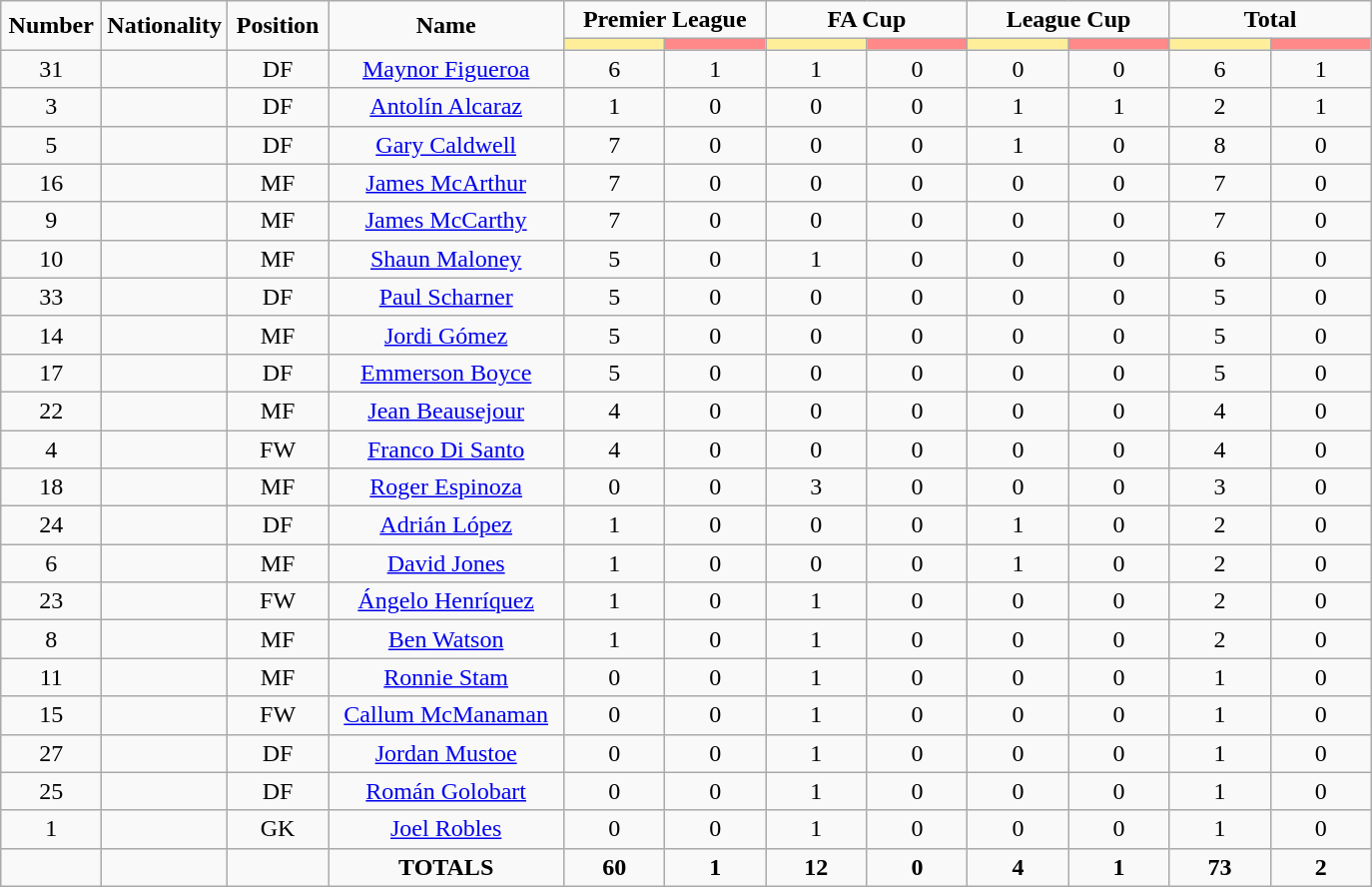<table class="wikitable" style="text-align:center">
<tr>
<td rowspan="2" width=60px><strong>Number</strong></td>
<td rowspan="2" width=60px><strong>Nationality</strong></td>
<td rowspan="2" width=60px><strong>Position</strong></td>
<td rowspan="2" width=150px><strong>Name</strong></td>
<td colspan="2"><strong>Premier League</strong></td>
<td colspan="2"><strong>FA Cup</strong></td>
<td colspan="2"><strong>League Cup</strong></td>
<td colspan="2"><strong>Total </strong></td>
</tr>
<tr>
<th width=60 style="background:#FFEE99"></th>
<th width=60 style="background:#FF8888"></th>
<th width=60 style="background:#FFEE99"></th>
<th width=60 style="background:#FF8888"></th>
<th width=60 style="background:#FFEE99"></th>
<th width=60 style="background:#FF8888"></th>
<th width=60 style="background:#FFEE99"></th>
<th width=60 style="background:#FF8888"></th>
</tr>
<tr>
<td>31</td>
<td></td>
<td>DF</td>
<td><a href='#'>Maynor Figueroa</a></td>
<td>6</td>
<td>1</td>
<td>1</td>
<td>0</td>
<td>0</td>
<td>0</td>
<td>6</td>
<td>1</td>
</tr>
<tr>
<td>3</td>
<td></td>
<td>DF</td>
<td><a href='#'>Antolín Alcaraz</a></td>
<td>1</td>
<td>0</td>
<td>0</td>
<td>0</td>
<td>1</td>
<td>1</td>
<td>2</td>
<td>1</td>
</tr>
<tr>
<td>5</td>
<td></td>
<td>DF</td>
<td><a href='#'>Gary Caldwell</a></td>
<td>7</td>
<td>0</td>
<td>0</td>
<td>0</td>
<td>1</td>
<td>0</td>
<td>8</td>
<td>0</td>
</tr>
<tr>
<td>16</td>
<td></td>
<td>MF</td>
<td><a href='#'>James McArthur</a></td>
<td>7</td>
<td>0</td>
<td>0</td>
<td>0</td>
<td>0</td>
<td>0</td>
<td>7</td>
<td>0</td>
</tr>
<tr>
<td>9</td>
<td></td>
<td>MF</td>
<td><a href='#'>James McCarthy</a></td>
<td>7</td>
<td>0</td>
<td>0</td>
<td>0</td>
<td>0</td>
<td>0</td>
<td>7</td>
<td>0</td>
</tr>
<tr>
<td>10</td>
<td></td>
<td>MF</td>
<td><a href='#'>Shaun Maloney</a></td>
<td>5</td>
<td>0</td>
<td>1</td>
<td>0</td>
<td>0</td>
<td>0</td>
<td>6</td>
<td>0</td>
</tr>
<tr>
<td>33</td>
<td></td>
<td>DF</td>
<td><a href='#'>Paul Scharner</a></td>
<td>5</td>
<td>0</td>
<td>0</td>
<td>0</td>
<td>0</td>
<td>0</td>
<td>5</td>
<td>0</td>
</tr>
<tr>
<td>14</td>
<td></td>
<td>MF</td>
<td><a href='#'>Jordi Gómez</a></td>
<td>5</td>
<td>0</td>
<td>0</td>
<td>0</td>
<td>0</td>
<td>0</td>
<td>5</td>
<td>0</td>
</tr>
<tr>
<td>17</td>
<td></td>
<td>DF</td>
<td><a href='#'>Emmerson Boyce</a></td>
<td>5</td>
<td>0</td>
<td>0</td>
<td>0</td>
<td>0</td>
<td>0</td>
<td>5</td>
<td>0</td>
</tr>
<tr>
<td>22</td>
<td></td>
<td>MF</td>
<td><a href='#'>Jean Beausejour</a></td>
<td>4</td>
<td>0</td>
<td>0</td>
<td>0</td>
<td>0</td>
<td>0</td>
<td>4</td>
<td>0</td>
</tr>
<tr>
<td>4</td>
<td></td>
<td>FW</td>
<td><a href='#'>Franco Di Santo</a></td>
<td>4</td>
<td>0</td>
<td>0</td>
<td>0</td>
<td>0</td>
<td>0</td>
<td>4</td>
<td>0</td>
</tr>
<tr>
<td>18</td>
<td></td>
<td>MF</td>
<td><a href='#'>Roger Espinoza</a></td>
<td>0</td>
<td>0</td>
<td>3</td>
<td>0</td>
<td>0</td>
<td>0</td>
<td>3</td>
<td>0</td>
</tr>
<tr>
<td>24</td>
<td></td>
<td>DF</td>
<td><a href='#'>Adrián López</a></td>
<td>1</td>
<td>0</td>
<td>0</td>
<td>0</td>
<td>1</td>
<td>0</td>
<td>2</td>
<td>0</td>
</tr>
<tr>
<td>6</td>
<td></td>
<td>MF</td>
<td><a href='#'>David Jones</a></td>
<td>1</td>
<td>0</td>
<td>0</td>
<td>0</td>
<td>1</td>
<td>0</td>
<td>2</td>
<td>0</td>
</tr>
<tr>
<td>23</td>
<td></td>
<td>FW</td>
<td><a href='#'>Ángelo Henríquez</a></td>
<td>1</td>
<td>0</td>
<td>1</td>
<td>0</td>
<td>0</td>
<td>0</td>
<td>2</td>
<td>0</td>
</tr>
<tr>
<td>8</td>
<td></td>
<td>MF</td>
<td><a href='#'>Ben Watson</a></td>
<td>1</td>
<td>0</td>
<td>1</td>
<td>0</td>
<td>0</td>
<td>0</td>
<td>2</td>
<td>0</td>
</tr>
<tr>
<td>11</td>
<td></td>
<td>MF</td>
<td><a href='#'>Ronnie Stam</a></td>
<td>0</td>
<td>0</td>
<td>1</td>
<td>0</td>
<td>0</td>
<td>0</td>
<td>1</td>
<td>0</td>
</tr>
<tr>
<td>15</td>
<td></td>
<td>FW</td>
<td><a href='#'>Callum McManaman</a></td>
<td>0</td>
<td>0</td>
<td>1</td>
<td>0</td>
<td>0</td>
<td>0</td>
<td>1</td>
<td>0</td>
</tr>
<tr>
<td>27</td>
<td></td>
<td>DF</td>
<td><a href='#'>Jordan Mustoe</a></td>
<td>0</td>
<td>0</td>
<td>1</td>
<td>0</td>
<td>0</td>
<td>0</td>
<td>1</td>
<td>0</td>
</tr>
<tr>
<td>25</td>
<td></td>
<td>DF</td>
<td><a href='#'>Román Golobart</a></td>
<td>0</td>
<td>0</td>
<td>1</td>
<td>0</td>
<td>0</td>
<td>0</td>
<td>1</td>
<td>0</td>
</tr>
<tr>
<td>1</td>
<td></td>
<td>GK</td>
<td><a href='#'>Joel Robles</a></td>
<td>0</td>
<td>0</td>
<td>1</td>
<td>0</td>
<td>0</td>
<td>0</td>
<td>1</td>
<td>0</td>
</tr>
<tr>
<td></td>
<td></td>
<td></td>
<td><strong>TOTALS</strong></td>
<td><strong>60</strong></td>
<td><strong>1</strong></td>
<td><strong>12</strong></td>
<td><strong>0</strong></td>
<td><strong>4</strong></td>
<td><strong>1</strong></td>
<td><strong>73</strong></td>
<td><strong>2</strong></td>
</tr>
</table>
